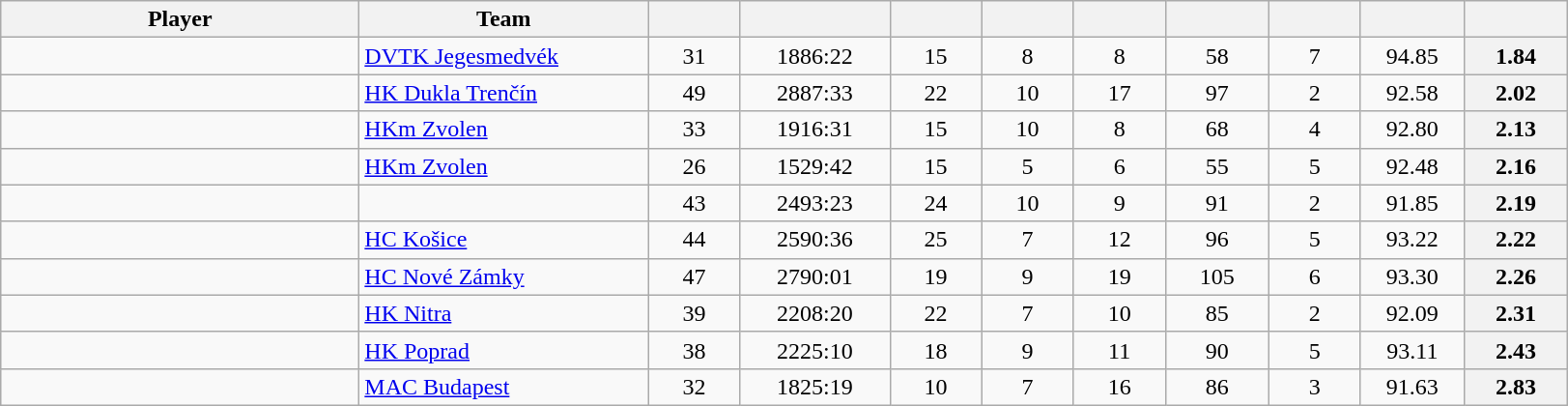<table class="wikitable sortable" style="text-align: center">
<tr>
<th style="width: 15em;">Player</th>
<th style="width: 12em;">Team</th>
<th style="width: 3.5em;"></th>
<th style="width: 6em;"></th>
<th style="width: 3.5em;"></th>
<th style="width: 3.5em;"></th>
<th style="width: 3.5em;"></th>
<th style="width: 4em;"></th>
<th style="width: 3.5em;"></th>
<th style="width: 4em;"></th>
<th style="width: 4em;"></th>
</tr>
<tr>
<td style="text-align:left;"> </td>
<td style="text-align:left;"><a href='#'>DVTK Jegesmedvék</a></td>
<td>31</td>
<td>1886:22</td>
<td>15</td>
<td>8</td>
<td>8</td>
<td>58</td>
<td>7</td>
<td>94.85</td>
<th>1.84</th>
</tr>
<tr>
<td style="text-align:left;"> </td>
<td style="text-align:left;"><a href='#'>HK Dukla Trenčín</a></td>
<td>49</td>
<td>2887:33</td>
<td>22</td>
<td>10</td>
<td>17</td>
<td>97</td>
<td>2</td>
<td>92.58</td>
<th>2.02</th>
</tr>
<tr>
<td style="text-align:left;"></td>
<td style="text-align:left;"><a href='#'>HKm Zvolen</a></td>
<td>33</td>
<td>1916:31</td>
<td>15</td>
<td>10</td>
<td>8</td>
<td>68</td>
<td>4</td>
<td>92.80</td>
<th>2.13</th>
</tr>
<tr>
<td style="text-align:left;"> </td>
<td style="text-align:left;"><a href='#'>HKm Zvolen</a></td>
<td>26</td>
<td>1529:42</td>
<td>15</td>
<td>5</td>
<td>6</td>
<td>55</td>
<td>5</td>
<td>92.48</td>
<th>2.16</th>
</tr>
<tr>
<td style="text-align:left;"> </td>
<td style="text-align:left;"></td>
<td>43</td>
<td>2493:23</td>
<td>24</td>
<td>10</td>
<td>9</td>
<td>91</td>
<td>2</td>
<td>91.85</td>
<th>2.19</th>
</tr>
<tr>
<td style="text-align:left;"> </td>
<td style="text-align:left;"><a href='#'>HC Košice</a></td>
<td>44</td>
<td>2590:36</td>
<td>25</td>
<td>7</td>
<td>12</td>
<td>96</td>
<td>5</td>
<td>93.22</td>
<th>2.22</th>
</tr>
<tr>
<td style="text-align:left;"> </td>
<td style="text-align:left;"><a href='#'>HC Nové Zámky</a></td>
<td>47</td>
<td>2790:01</td>
<td>19</td>
<td>9</td>
<td>19</td>
<td>105</td>
<td>6</td>
<td>93.30</td>
<th>2.26</th>
</tr>
<tr>
<td style="text-align:left;"> </td>
<td style="text-align:left;"><a href='#'>HK Nitra</a></td>
<td>39</td>
<td>2208:20</td>
<td>22</td>
<td>7</td>
<td>10</td>
<td>85</td>
<td>2</td>
<td>92.09</td>
<th>2.31</th>
</tr>
<tr>
<td style="text-align:left;"> </td>
<td style="text-align:left;"><a href='#'>HK Poprad</a></td>
<td>38</td>
<td>2225:10</td>
<td>18</td>
<td>9</td>
<td>11</td>
<td>90</td>
<td>5</td>
<td>93.11</td>
<th>2.43</th>
</tr>
<tr>
<td style="text-align:left;"> </td>
<td style="text-align:left;"><a href='#'>MAC Budapest</a></td>
<td>32</td>
<td>1825:19</td>
<td>10</td>
<td>7</td>
<td>16</td>
<td>86</td>
<td>3</td>
<td>91.63</td>
<th>2.83</th>
</tr>
</table>
